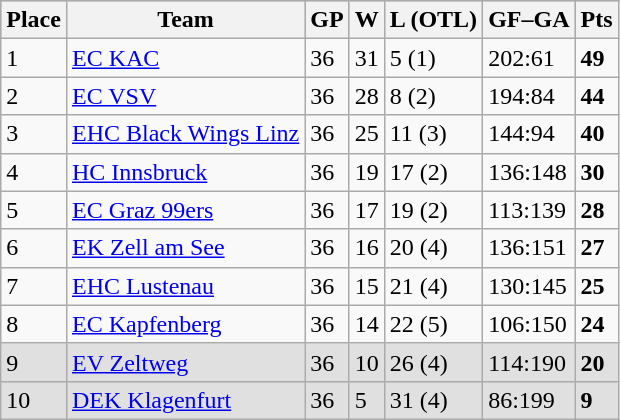<table class="wikitable">
<tr style="background-color:#c0c0c0;">
<th>Place</th>
<th>Team</th>
<th>GP</th>
<th>W</th>
<th>L (OTL)</th>
<th>GF–GA</th>
<th>Pts</th>
</tr>
<tr>
<td>1</td>
<td><a href='#'>EC KAC</a></td>
<td>36</td>
<td>31</td>
<td>5 (1)</td>
<td>202:61</td>
<td><strong>49</strong></td>
</tr>
<tr>
<td>2</td>
<td><a href='#'>EC VSV</a></td>
<td>36</td>
<td>28</td>
<td>8 (2)</td>
<td>194:84</td>
<td><strong>44</strong></td>
</tr>
<tr>
<td>3</td>
<td><a href='#'>EHC Black Wings Linz</a></td>
<td>36</td>
<td>25</td>
<td>11 (3)</td>
<td>144:94</td>
<td><strong>40</strong></td>
</tr>
<tr>
<td>4</td>
<td><a href='#'>HC Innsbruck</a></td>
<td>36</td>
<td>19</td>
<td>17 (2)</td>
<td>136:148</td>
<td><strong>30</strong></td>
</tr>
<tr>
<td>5</td>
<td><a href='#'>EC Graz 99ers</a></td>
<td>36</td>
<td>17</td>
<td>19 (2)</td>
<td>113:139</td>
<td><strong>28</strong></td>
</tr>
<tr>
<td>6</td>
<td><a href='#'>EK Zell am See</a></td>
<td>36</td>
<td>16</td>
<td>20 (4)</td>
<td>136:151</td>
<td><strong>27</strong></td>
</tr>
<tr>
<td>7</td>
<td><a href='#'>EHC Lustenau</a></td>
<td>36</td>
<td>15</td>
<td>21 (4)</td>
<td>130:145</td>
<td><strong>25</strong></td>
</tr>
<tr>
<td>8</td>
<td><a href='#'>EC Kapfenberg</a></td>
<td>36</td>
<td>14</td>
<td>22 (5)</td>
<td>106:150</td>
<td><strong>24</strong></td>
</tr>
<tr bgcolor="#e0e0e0">
<td>9</td>
<td><a href='#'>EV Zeltweg</a></td>
<td>36</td>
<td>10</td>
<td>26 (4)</td>
<td>114:190</td>
<td><strong>20</strong></td>
</tr>
<tr bgcolor="#e0e0e0">
<td>10</td>
<td><a href='#'>DEK Klagenfurt</a></td>
<td>36</td>
<td>5</td>
<td>31 (4)</td>
<td>86:199</td>
<td><strong>9</strong></td>
</tr>
</table>
